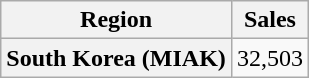<table class="wikitable plainrowheaders">
<tr>
<th>Region</th>
<th>Sales</th>
</tr>
<tr>
<th scope="row">South Korea (MIAK)</th>
<td>32,503</td>
</tr>
</table>
